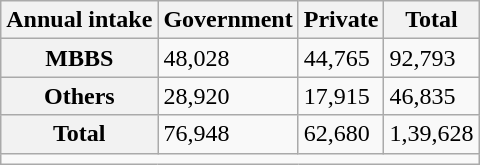<table class="wikitable">
<tr>
<th>Annual intake</th>
<th>Government</th>
<th>Private</th>
<th>Total</th>
</tr>
<tr>
<th>MBBS</th>
<td>48,028</td>
<td>44,765</td>
<td>92,793</td>
</tr>
<tr>
<th>Others</th>
<td>28,920</td>
<td>17,915</td>
<td>46,835</td>
</tr>
<tr>
<th>Total</th>
<td>76,948</td>
<td>62,680</td>
<td>1,39,628</td>
</tr>
<tr>
<td colspan="4"></td>
</tr>
</table>
